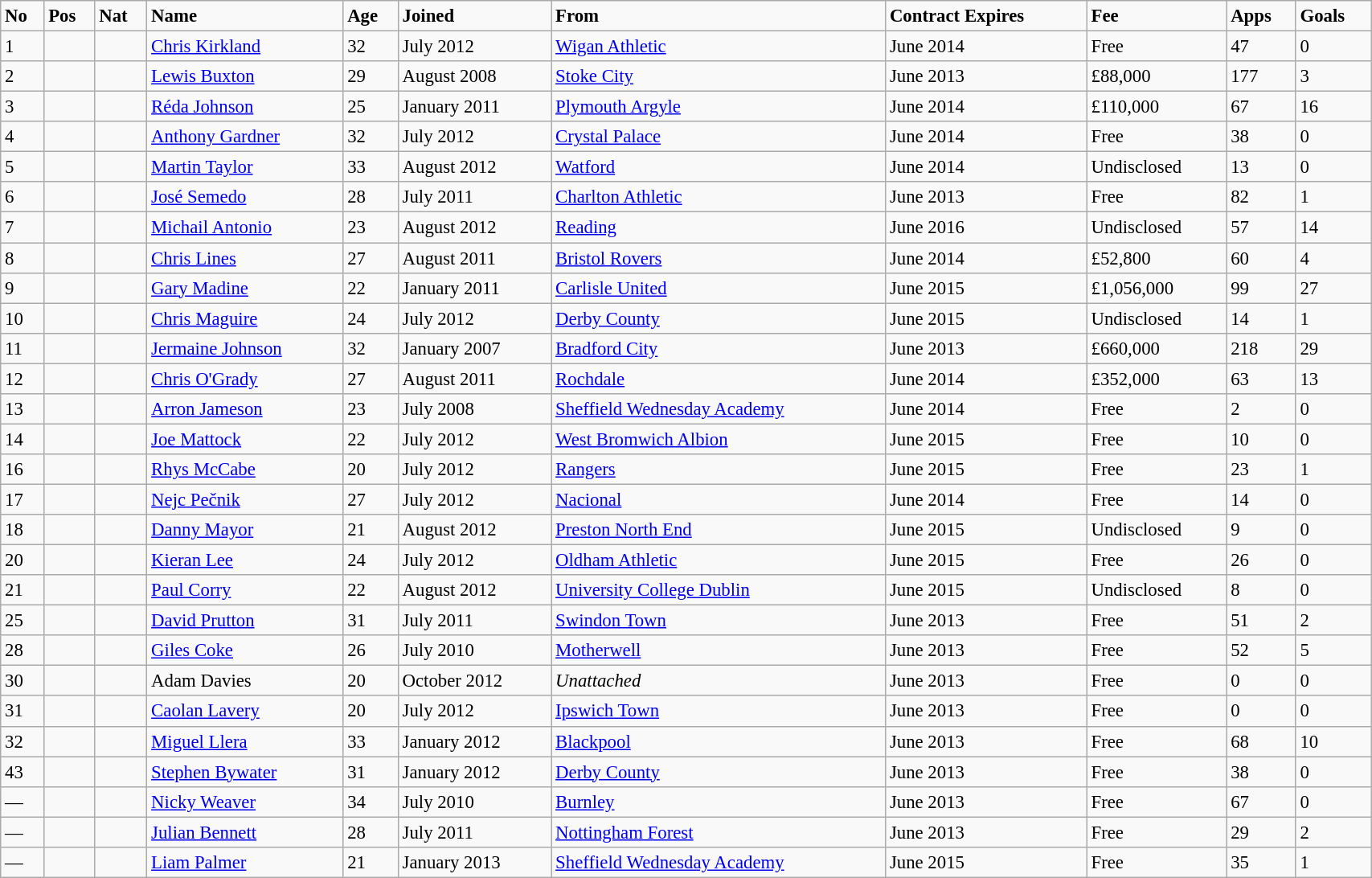<table class="wikitable" style="width:90%; text-align:center; font-size:95%; text-align:left;">
<tr>
<td><strong>No</strong></td>
<td><strong>Pos</strong></td>
<td><strong>Nat</strong></td>
<td><strong>Name</strong></td>
<td><strong>Age</strong></td>
<td><strong>Joined</strong></td>
<td><strong>From</strong></td>
<td><strong>Contract Expires</strong></td>
<td><strong>Fee</strong></td>
<td><strong>Apps</strong></td>
<td><strong>Goals</strong></td>
</tr>
<tr>
<td>1</td>
<td></td>
<td></td>
<td><a href='#'>Chris Kirkland</a></td>
<td>32</td>
<td>July 2012</td>
<td><a href='#'>Wigan Athletic</a></td>
<td>June 2014</td>
<td>Free</td>
<td>47</td>
<td>0</td>
</tr>
<tr>
<td>2</td>
<td></td>
<td></td>
<td><a href='#'>Lewis Buxton</a></td>
<td>29</td>
<td>August 2008</td>
<td><a href='#'>Stoke City</a></td>
<td>June 2013</td>
<td>£88,000</td>
<td>177</td>
<td>3</td>
</tr>
<tr>
<td>3</td>
<td></td>
<td></td>
<td><a href='#'>Réda Johnson</a></td>
<td>25</td>
<td>January 2011</td>
<td><a href='#'>Plymouth Argyle</a></td>
<td>June 2014</td>
<td>£110,000</td>
<td>67</td>
<td>16</td>
</tr>
<tr>
<td>4</td>
<td></td>
<td></td>
<td><a href='#'>Anthony Gardner</a></td>
<td>32</td>
<td>July 2012</td>
<td><a href='#'>Crystal Palace</a></td>
<td>June 2014</td>
<td>Free</td>
<td>38</td>
<td>0</td>
</tr>
<tr>
<td>5</td>
<td></td>
<td></td>
<td><a href='#'>Martin Taylor</a></td>
<td>33</td>
<td>August 2012</td>
<td><a href='#'>Watford</a></td>
<td>June 2014</td>
<td>Undisclosed</td>
<td>13</td>
<td>0</td>
</tr>
<tr>
<td>6</td>
<td></td>
<td></td>
<td><a href='#'>José Semedo</a></td>
<td>28</td>
<td>July 2011</td>
<td><a href='#'>Charlton Athletic</a></td>
<td>June 2013</td>
<td>Free</td>
<td>82</td>
<td>1</td>
</tr>
<tr>
<td>7</td>
<td></td>
<td></td>
<td><a href='#'>Michail Antonio</a></td>
<td>23</td>
<td>August 2012</td>
<td><a href='#'>Reading</a></td>
<td>June 2016</td>
<td>Undisclosed</td>
<td>57</td>
<td>14</td>
</tr>
<tr>
<td>8</td>
<td></td>
<td></td>
<td><a href='#'>Chris Lines</a></td>
<td>27</td>
<td>August 2011</td>
<td><a href='#'>Bristol Rovers</a></td>
<td>June 2014</td>
<td>£52,800</td>
<td>60</td>
<td>4</td>
</tr>
<tr>
<td>9</td>
<td></td>
<td></td>
<td><a href='#'>Gary Madine</a></td>
<td>22</td>
<td>January 2011</td>
<td><a href='#'>Carlisle United</a></td>
<td>June 2015</td>
<td>£1,056,000</td>
<td>99</td>
<td>27</td>
</tr>
<tr>
<td>10</td>
<td></td>
<td></td>
<td><a href='#'>Chris Maguire</a></td>
<td>24</td>
<td>July 2012</td>
<td><a href='#'>Derby County</a></td>
<td>June 2015</td>
<td>Undisclosed</td>
<td>14</td>
<td>1</td>
</tr>
<tr>
<td>11</td>
<td></td>
<td></td>
<td><a href='#'>Jermaine Johnson</a></td>
<td>32</td>
<td>January 2007</td>
<td><a href='#'>Bradford City</a></td>
<td>June 2013</td>
<td>£660,000</td>
<td>218</td>
<td>29</td>
</tr>
<tr>
<td>12</td>
<td></td>
<td></td>
<td><a href='#'>Chris O'Grady</a></td>
<td>27</td>
<td>August 2011</td>
<td><a href='#'>Rochdale</a></td>
<td>June 2014</td>
<td>£352,000</td>
<td>63</td>
<td>13</td>
</tr>
<tr>
<td>13</td>
<td></td>
<td></td>
<td><a href='#'>Arron Jameson</a></td>
<td>23</td>
<td>July 2008</td>
<td><a href='#'>Sheffield Wednesday Academy</a></td>
<td>June 2014</td>
<td>Free</td>
<td>2</td>
<td>0</td>
</tr>
<tr>
<td>14</td>
<td></td>
<td></td>
<td><a href='#'>Joe Mattock</a></td>
<td>22</td>
<td>July 2012</td>
<td><a href='#'>West Bromwich Albion</a></td>
<td>June 2015</td>
<td>Free</td>
<td>10</td>
<td>0</td>
</tr>
<tr>
<td>16</td>
<td></td>
<td></td>
<td><a href='#'>Rhys McCabe</a></td>
<td>20</td>
<td>July 2012</td>
<td><a href='#'>Rangers</a></td>
<td>June 2015</td>
<td>Free</td>
<td>23</td>
<td>1</td>
</tr>
<tr>
<td>17</td>
<td></td>
<td></td>
<td><a href='#'>Nejc Pečnik</a></td>
<td>27</td>
<td>July 2012</td>
<td><a href='#'>Nacional</a></td>
<td>June 2014</td>
<td>Free</td>
<td>14</td>
<td>0</td>
</tr>
<tr>
<td>18</td>
<td></td>
<td></td>
<td><a href='#'>Danny Mayor</a></td>
<td>21</td>
<td>August 2012</td>
<td><a href='#'>Preston North End</a></td>
<td>June 2015</td>
<td>Undisclosed</td>
<td>9</td>
<td>0</td>
</tr>
<tr>
<td>20</td>
<td></td>
<td></td>
<td><a href='#'>Kieran Lee</a></td>
<td>24</td>
<td>July 2012</td>
<td><a href='#'>Oldham Athletic</a></td>
<td>June 2015</td>
<td>Free</td>
<td>26</td>
<td>0</td>
</tr>
<tr>
<td>21</td>
<td></td>
<td></td>
<td><a href='#'>Paul Corry</a></td>
<td>22</td>
<td>August 2012</td>
<td><a href='#'>University College Dublin</a></td>
<td>June 2015</td>
<td>Undisclosed</td>
<td>8</td>
<td>0</td>
</tr>
<tr>
<td>25</td>
<td></td>
<td></td>
<td><a href='#'>David Prutton</a></td>
<td>31</td>
<td>July 2011</td>
<td><a href='#'>Swindon Town</a></td>
<td>June 2013</td>
<td>Free</td>
<td>51</td>
<td>2</td>
</tr>
<tr>
<td>28</td>
<td></td>
<td></td>
<td><a href='#'>Giles Coke</a></td>
<td>26</td>
<td>July 2010</td>
<td><a href='#'>Motherwell</a></td>
<td>June 2013</td>
<td>Free</td>
<td>52</td>
<td>5</td>
</tr>
<tr>
<td>30</td>
<td></td>
<td></td>
<td>Adam Davies</td>
<td>20</td>
<td>October 2012</td>
<td><em>Unattached</em></td>
<td>June 2013</td>
<td>Free</td>
<td>0</td>
<td>0</td>
</tr>
<tr>
<td>31</td>
<td></td>
<td></td>
<td><a href='#'>Caolan Lavery</a></td>
<td>20</td>
<td>July 2012</td>
<td><a href='#'>Ipswich Town</a></td>
<td>June 2013</td>
<td>Free</td>
<td>0</td>
<td>0</td>
</tr>
<tr>
<td>32</td>
<td></td>
<td></td>
<td><a href='#'>Miguel Llera</a></td>
<td>33</td>
<td>January 2012</td>
<td><a href='#'>Blackpool</a></td>
<td>June 2013</td>
<td>Free</td>
<td>68</td>
<td>10</td>
</tr>
<tr>
<td>43</td>
<td></td>
<td></td>
<td><a href='#'>Stephen Bywater</a></td>
<td>31</td>
<td>January 2012</td>
<td><a href='#'>Derby County</a></td>
<td>June 2013</td>
<td>Free</td>
<td>38</td>
<td>0</td>
</tr>
<tr>
<td>—</td>
<td></td>
<td></td>
<td><a href='#'>Nicky Weaver</a></td>
<td>34</td>
<td>July 2010</td>
<td><a href='#'>Burnley</a></td>
<td>June 2013</td>
<td>Free</td>
<td>67</td>
<td>0</td>
</tr>
<tr>
<td>—</td>
<td></td>
<td></td>
<td><a href='#'>Julian Bennett</a></td>
<td>28</td>
<td>July 2011</td>
<td><a href='#'>Nottingham Forest</a></td>
<td>June 2013</td>
<td>Free</td>
<td>29</td>
<td>2</td>
</tr>
<tr>
<td>—</td>
<td></td>
<td></td>
<td><a href='#'>Liam Palmer</a></td>
<td>21</td>
<td>January 2013</td>
<td><a href='#'>Sheffield Wednesday Academy</a></td>
<td>June 2015</td>
<td>Free</td>
<td>35</td>
<td>1</td>
</tr>
</table>
